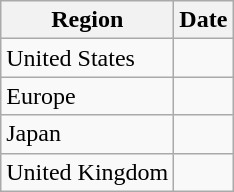<table class="wikitable">
<tr>
<th>Region</th>
<th>Date</th>
</tr>
<tr>
<td>United States</td>
<td></td>
</tr>
<tr>
<td>Europe</td>
<td></td>
</tr>
<tr>
<td>Japan</td>
<td></td>
</tr>
<tr>
<td>United Kingdom</td>
<td></td>
</tr>
</table>
